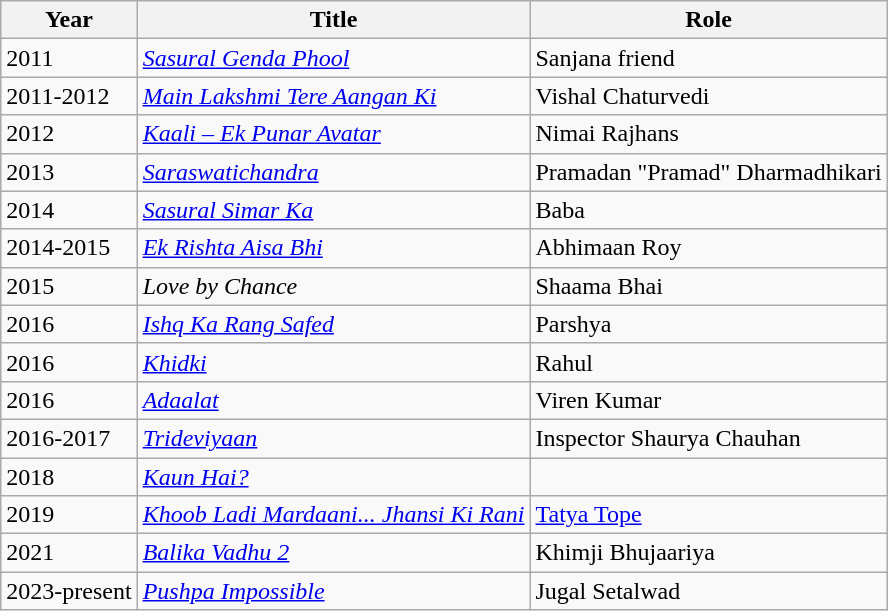<table class="wikitable">
<tr>
<th>Year</th>
<th>Title</th>
<th>Role</th>
</tr>
<tr>
<td>2011</td>
<td><em><a href='#'>Sasural Genda Phool</a></em></td>
<td>Sanjana friend</td>
</tr>
<tr>
<td>2011-2012</td>
<td><em><a href='#'>Main Lakshmi Tere Aangan Ki</a></em></td>
<td>Vishal Chaturvedi</td>
</tr>
<tr>
<td>2012</td>
<td><em><a href='#'>Kaali – Ek Punar Avatar</a></em></td>
<td>Nimai Rajhans</td>
</tr>
<tr>
<td>2013</td>
<td><em><a href='#'>Saraswatichandra</a></em></td>
<td>Pramadan "Pramad" Dharmadhikari</td>
</tr>
<tr>
<td>2014</td>
<td><em><a href='#'>Sasural Simar Ka</a></em></td>
<td>Baba</td>
</tr>
<tr>
<td>2014-2015</td>
<td><em><a href='#'>Ek Rishta Aisa Bhi</a></em></td>
<td>Abhimaan Roy</td>
</tr>
<tr>
<td>2015</td>
<td><em>Love by Chance</em></td>
<td>Shaama Bhai</td>
</tr>
<tr>
<td>2016</td>
<td><em><a href='#'>Ishq Ka Rang Safed</a></em></td>
<td>Parshya</td>
</tr>
<tr>
<td>2016</td>
<td><em><a href='#'>Khidki</a></em></td>
<td>Rahul</td>
</tr>
<tr>
<td>2016</td>
<td><em><a href='#'>Adaalat</a></em></td>
<td>Viren Kumar</td>
</tr>
<tr>
<td>2016-2017</td>
<td><em><a href='#'>Trideviyaan</a></em></td>
<td>Inspector Shaurya Chauhan</td>
</tr>
<tr>
<td>2018</td>
<td><em><a href='#'>Kaun Hai?</a></em></td>
<td></td>
</tr>
<tr>
<td>2019</td>
<td><em><a href='#'>Khoob Ladi Mardaani... Jhansi Ki Rani</a></em></td>
<td><a href='#'>Tatya Tope</a></td>
</tr>
<tr>
<td>2021</td>
<td><em><a href='#'>Balika Vadhu 2</a></em></td>
<td>Khimji Bhujaariya</td>
</tr>
<tr>
<td>2023-present</td>
<td><em><a href='#'>Pushpa Impossible</a></em></td>
<td>Jugal Setalwad</td>
</tr>
</table>
